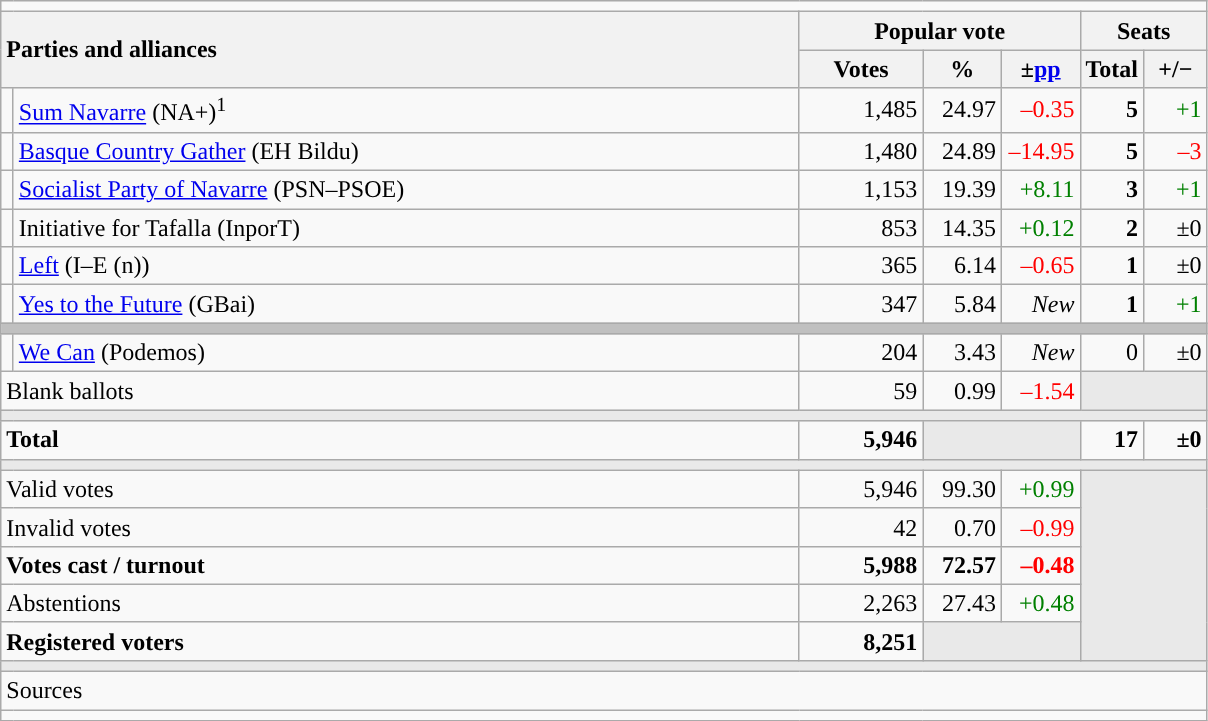<table class="wikitable" style="text-align:right;">
<tr>
<td colspan="7"></td>
</tr>
<tr>
<th style="text-align:left;" rowspan="2" colspan="2" width="525">Parties and alliances</th>
<th colspan="3">Popular vote</th>
<th colspan="2">Seats</th>
</tr>
<tr>
<th width="75">Votes</th>
<th width="45">%</th>
<th width="45">±<a href='#'>pp</a></th>
<th width="35">Total</th>
<th width="35">+/−</th>
</tr>
<tr>
<td width="1" style="color:inherit;background:"></td>
<td align="left"><a href='#'>Sum Navarre</a> (NA+)<sup>1</sup></td>
<td>1,485</td>
<td>24.97</td>
<td style="color:red;">–0.35</td>
<td><strong>5</strong></td>
<td style="color:green;">+1</td>
</tr>
<tr>
<td style="color:inherit;background:"></td>
<td align="left"><a href='#'>Basque Country Gather</a> (EH Bildu)</td>
<td>1,480</td>
<td>24.89</td>
<td style="color:red;">–14.95</td>
<td><strong>5</strong></td>
<td style="color:red;">–3</td>
</tr>
<tr>
<td style="color:inherit;background:"></td>
<td align="left"><a href='#'>Socialist Party of Navarre</a> (PSN–PSOE)</td>
<td>1,153</td>
<td>19.39</td>
<td style="color:green;">+8.11</td>
<td><strong>3</strong></td>
<td style="color:green;">+1</td>
</tr>
<tr>
<td style="color:inherit;background:"></td>
<td align="left">Initiative for Tafalla (InporT)</td>
<td>853</td>
<td>14.35</td>
<td style="color:green;">+0.12</td>
<td><strong>2</strong></td>
<td>±0</td>
</tr>
<tr>
<td style="color:inherit;background:"></td>
<td align="left"><a href='#'>Left</a> (I–E (n))</td>
<td>365</td>
<td>6.14</td>
<td style="color:red;">–0.65</td>
<td><strong>1</strong></td>
<td>±0</td>
</tr>
<tr>
<td style="color:inherit;background:"></td>
<td align="left"><a href='#'>Yes to the Future</a> (GBai)</td>
<td>347</td>
<td>5.84</td>
<td><em>New</em></td>
<td><strong>1</strong></td>
<td style="color:green;">+1</td>
</tr>
<tr>
<td colspan="7" bgcolor="#C0C0C0"></td>
</tr>
<tr>
<td style="color:inherit;background:"></td>
<td align="left"><a href='#'>We Can</a> (Podemos)</td>
<td>204</td>
<td>3.43</td>
<td><em>New</em></td>
<td>0</td>
<td>±0</td>
</tr>
<tr>
<td align="left" colspan="2">Blank ballots</td>
<td>59</td>
<td>0.99</td>
<td style="color:red;">–1.54</td>
<td bgcolor="#E9E9E9" colspan="2"></td>
</tr>
<tr>
<td colspan="7" bgcolor="#E9E9E9"></td>
</tr>
<tr style="font-weight:bold;">
<td align="left" colspan="2">Total</td>
<td>5,946</td>
<td bgcolor="#E9E9E9" colspan="2"></td>
<td>17</td>
<td>±0</td>
</tr>
<tr>
<td colspan="7" bgcolor="#E9E9E9"></td>
</tr>
<tr>
<td align="left" colspan="2">Valid votes</td>
<td>5,946</td>
<td>99.30</td>
<td style="color:green;">+0.99</td>
<td bgcolor="#E9E9E9" colspan="2" rowspan="5"></td>
</tr>
<tr>
<td align="left" colspan="2">Invalid votes</td>
<td>42</td>
<td>0.70</td>
<td style="color:red;">–0.99</td>
</tr>
<tr style="font-weight:bold;">
<td align="left" colspan="2">Votes cast / turnout</td>
<td>5,988</td>
<td>72.57</td>
<td style="color:red;">–0.48</td>
</tr>
<tr>
<td align="left" colspan="2">Abstentions</td>
<td>2,263</td>
<td>27.43</td>
<td style="color:green;">+0.48</td>
</tr>
<tr style="font-weight:bold;">
<td align="left" colspan="2">Registered voters</td>
<td>8,251</td>
<td bgcolor="#E9E9E9" colspan="2"></td>
</tr>
<tr>
<td colspan="7" bgcolor="#E9E9E9"></td>
</tr>
<tr>
<td align="left" colspan="7">Sources</td>
</tr>
<tr>
<td colspan="7" style="text-align:left; max-width:790px;"></td>
</tr>
</table>
